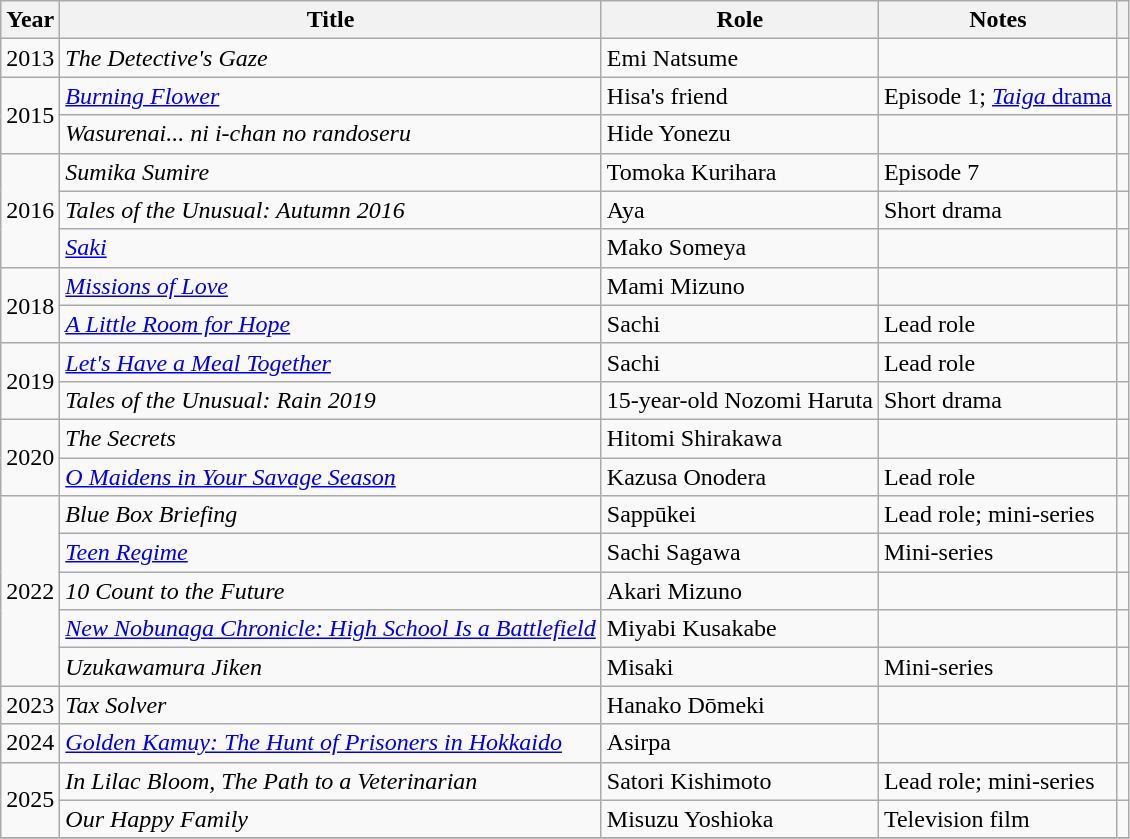<table class="wikitable sortable">
<tr>
<th>Year</th>
<th>Title</th>
<th>Role</th>
<th class="unsortable">Notes</th>
<th class="unsortable"></th>
</tr>
<tr>
<td>2013</td>
<td><em>The Detective's Gaze</em></td>
<td>Emi Natsume</td>
<td></td>
<td></td>
</tr>
<tr>
<td rowspan="2">2015</td>
<td><em><a href='#'>Burning Flower</a></em></td>
<td>Hisa's friend</td>
<td>Episode 1; <a href='#'><em>Taiga</em> drama</a></td>
<td></td>
</tr>
<tr>
<td><em>Wasurenai... ni i-chan no randoseru</em></td>
<td>Hide Yonezu</td>
<td></td>
<td></td>
</tr>
<tr>
<td rowspan="3">2016</td>
<td><em>Sumika Sumire</em></td>
<td>Tomoka Kurihara</td>
<td>Episode 7</td>
<td></td>
</tr>
<tr>
<td><em>Tales of the Unusual: Autumn 2016</em></td>
<td>Aya</td>
<td>Short drama</td>
<td></td>
</tr>
<tr>
<td><em><a href='#'>Saki</a></em></td>
<td>Mako Someya</td>
<td></td>
<td></td>
</tr>
<tr>
<td rowspan="2">2018</td>
<td><em><a href='#'>Missions of Love</a></em></td>
<td>Mami Mizuno</td>
<td></td>
<td></td>
</tr>
<tr>
<td><em><a href='#'>A Little Room for Hope</a></em></td>
<td>Sachi</td>
<td>Lead role</td>
<td></td>
</tr>
<tr>
<td rowspan="2">2019</td>
<td><em><a href='#'>Let's Have a Meal Together</a></em></td>
<td>Sachi</td>
<td>Lead role</td>
<td></td>
</tr>
<tr>
<td><em>Tales of the Unusual: Rain 2019</em></td>
<td>15-year-old Nozomi Haruta</td>
<td>Short drama</td>
<td></td>
</tr>
<tr>
<td rowspan="2">2020</td>
<td><em>The Secrets</em></td>
<td>Hitomi Shirakawa</td>
<td></td>
<td></td>
</tr>
<tr>
<td><em><a href='#'>O Maidens in Your Savage Season</a></em></td>
<td>Kazusa Onodera</td>
<td>Lead role</td>
<td></td>
</tr>
<tr>
<td rowspan="5">2022</td>
<td><em>Blue Box Briefing</em></td>
<td>Sappūkei</td>
<td>Lead role; mini-series</td>
<td></td>
</tr>
<tr>
<td><em><a href='#'>Teen Regime</a></em></td>
<td>Sachi Sagawa</td>
<td>Mini-series</td>
<td></td>
</tr>
<tr>
<td><em>10 Count to the Future</em></td>
<td>Akari Mizuno</td>
<td></td>
<td></td>
</tr>
<tr>
<td><em><a href='#'>New Nobunaga Chronicle: High School Is a Battlefield</a></em></td>
<td>Miyabi Kusakabe</td>
<td></td>
<td></td>
</tr>
<tr>
<td><em>Uzukawamura Jiken</em></td>
<td>Misaki</td>
<td>Mini-series</td>
<td></td>
</tr>
<tr>
<td>2023</td>
<td><em>Tax Solver</em></td>
<td>Hanako Dōmeki</td>
<td></td>
<td></td>
</tr>
<tr>
<td>2024</td>
<td><em><a href='#'>Golden Kamuy: The Hunt of Prisoners in Hokkaido</a></em></td>
<td>Asirpa</td>
<td></td>
<td></td>
</tr>
<tr>
<td rowspan="2">2025</td>
<td><em>In Lilac Bloom, The Path to a Veterinarian</em></td>
<td>Satori Kishimoto</td>
<td>Lead role; mini-series</td>
<td></td>
</tr>
<tr>
<td><em>Our Happy Family</em></td>
<td>Misuzu Yoshioka</td>
<td>Television film</td>
<td></td>
</tr>
<tr>
</tr>
</table>
